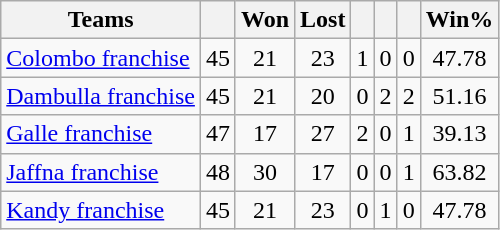<table class="wikitable" style="text-align:center">
<tr>
<th>Teams</th>
<th></th>
<th>Won</th>
<th>Lost</th>
<th></th>
<th></th>
<th></th>
<th>Win%</th>
</tr>
<tr>
<td style="text-align:left"><a href='#'>Colombo franchise</a></td>
<td>45</td>
<td>21</td>
<td>23</td>
<td>1</td>
<td>0</td>
<td>0</td>
<td>47.78</td>
</tr>
<tr>
<td style="text-align:left"><a href='#'>Dambulla franchise</a></td>
<td>45</td>
<td>21</td>
<td>20</td>
<td>0</td>
<td>2</td>
<td>2</td>
<td>51.16</td>
</tr>
<tr>
<td style="text-align:left"><a href='#'>Galle franchise</a></td>
<td>47</td>
<td>17</td>
<td>27</td>
<td>2</td>
<td>0</td>
<td>1</td>
<td>39.13</td>
</tr>
<tr>
<td style="text-align:left"><a href='#'>Jaffna franchise</a></td>
<td>48</td>
<td>30</td>
<td>17</td>
<td>0</td>
<td>0</td>
<td>1</td>
<td>63.82</td>
</tr>
<tr>
<td style="text-align:left"><a href='#'>Kandy franchise</a></td>
<td>45</td>
<td>21</td>
<td>23</td>
<td>0</td>
<td>1</td>
<td>0</td>
<td>47.78</td>
</tr>
</table>
